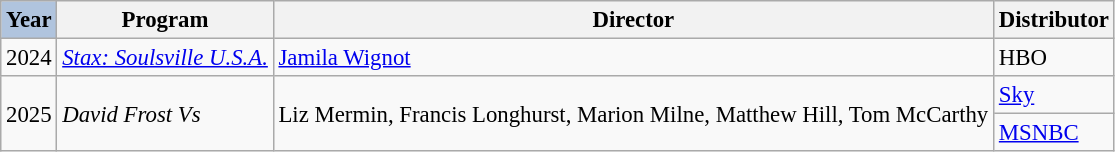<table class="wikitable" style="font-size:95%;">
<tr>
<th style="background:#B0C4DE;">Year</th>
<th>Program</th>
<th>Director</th>
<th>Distributor</th>
</tr>
<tr>
<td>2024</td>
<td><em><a href='#'>Stax: Soulsville U.S.A.</a></em></td>
<td><a href='#'>Jamila Wignot</a></td>
<td>HBO</td>
</tr>
<tr>
<td rowspan="2">2025</td>
<td rowspan="2"><em>David Frost Vs</em></td>
<td rowspan="2">Liz Mermin, Francis Longhurst, Marion Milne, Matthew Hill, Tom McCarthy</td>
<td><a href='#'>Sky</a></td>
</tr>
<tr>
<td><a href='#'>MSNBC</a></td>
</tr>
</table>
